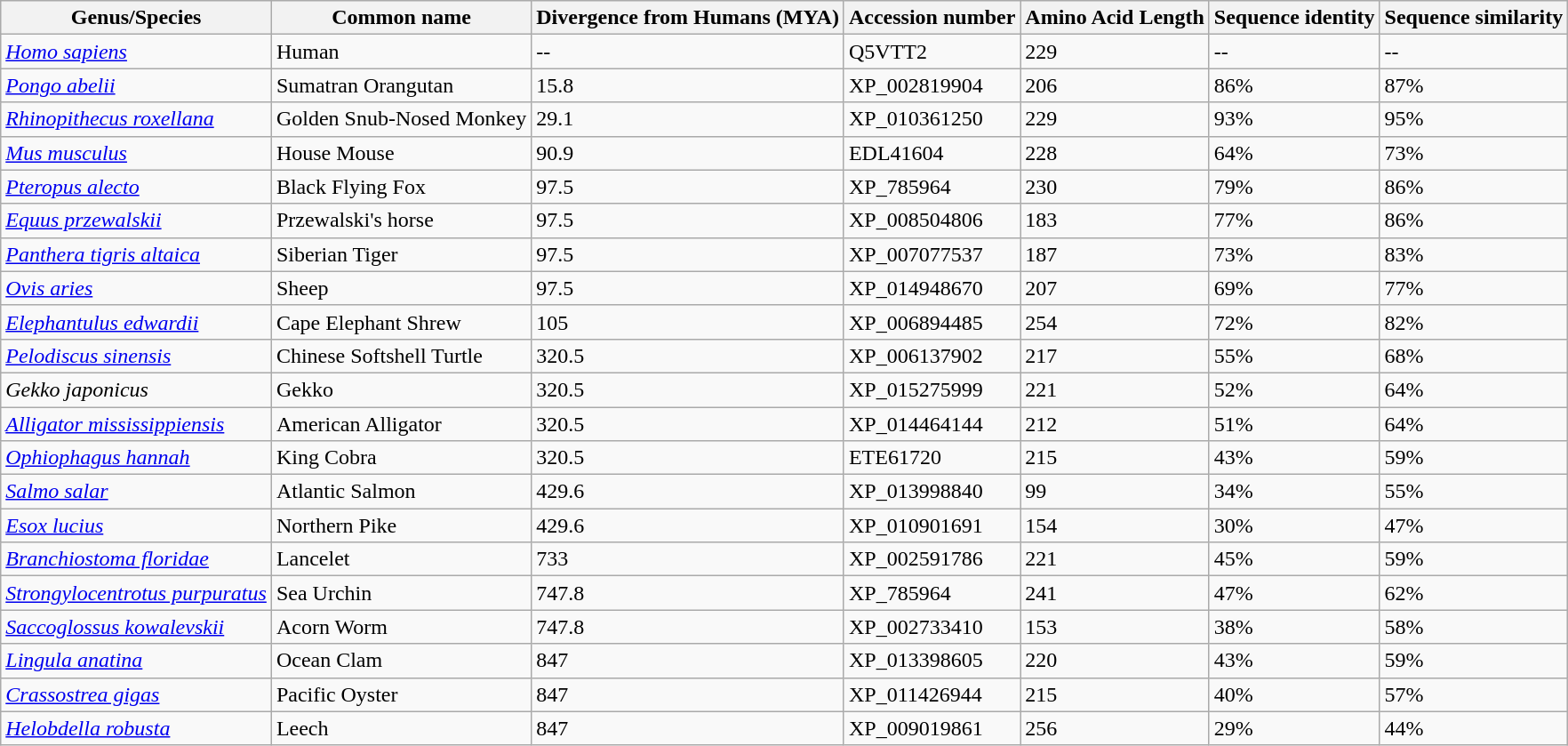<table class="wikitable">
<tr>
<th>Genus/Species</th>
<th>Common name</th>
<th>Divergence from Humans (MYA)</th>
<th>Accession number</th>
<th>Amino Acid Length</th>
<th>Sequence identity</th>
<th>Sequence similarity</th>
</tr>
<tr>
<td><em><a href='#'>Homo sapiens</a></em></td>
<td>Human</td>
<td>--</td>
<td>Q5VTT2</td>
<td>229</td>
<td>--</td>
<td>--</td>
</tr>
<tr>
<td><em><a href='#'>Pongo abelii</a></em></td>
<td>Sumatran Orangutan</td>
<td>15.8</td>
<td>XP_002819904</td>
<td>206</td>
<td>86%</td>
<td>87%</td>
</tr>
<tr>
<td><em><a href='#'>Rhinopithecus roxellana</a></em></td>
<td>Golden Snub-Nosed Monkey</td>
<td>29.1</td>
<td>XP_010361250</td>
<td>229</td>
<td>93%</td>
<td>95%</td>
</tr>
<tr>
<td><em><a href='#'>Mus musculus</a></em></td>
<td>House Mouse</td>
<td>90.9</td>
<td>EDL41604</td>
<td>228</td>
<td>64%</td>
<td>73%</td>
</tr>
<tr>
<td><em><a href='#'>Pteropus alecto</a></em></td>
<td>Black Flying Fox</td>
<td>97.5</td>
<td>XP_785964</td>
<td>230</td>
<td>79%</td>
<td>86%</td>
</tr>
<tr>
<td><em><a href='#'>Equus przewalskii</a></em></td>
<td>Przewalski's horse</td>
<td>97.5</td>
<td>XP_008504806</td>
<td>183</td>
<td>77%</td>
<td>86%</td>
</tr>
<tr>
<td><em><a href='#'>Panthera tigris altaica</a></em></td>
<td>Siberian Tiger</td>
<td>97.5</td>
<td>XP_007077537</td>
<td>187</td>
<td>73%</td>
<td>83%</td>
</tr>
<tr>
<td><em><a href='#'>Ovis aries</a></em></td>
<td>Sheep</td>
<td>97.5</td>
<td>XP_014948670</td>
<td>207</td>
<td>69%</td>
<td>77%</td>
</tr>
<tr>
<td><em><a href='#'>Elephantulus edwardii</a></em></td>
<td>Cape Elephant Shrew</td>
<td>105</td>
<td>XP_006894485</td>
<td>254</td>
<td>72%</td>
<td>82%</td>
</tr>
<tr>
<td><em><a href='#'>Pelodiscus sinensis</a></em></td>
<td>Chinese Softshell Turtle</td>
<td>320.5</td>
<td>XP_006137902</td>
<td>217</td>
<td>55%</td>
<td>68%</td>
</tr>
<tr>
<td><em>Gekko japonicus</em></td>
<td>Gekko</td>
<td>320.5</td>
<td>XP_015275999</td>
<td>221</td>
<td>52%</td>
<td>64%</td>
</tr>
<tr>
<td><em><a href='#'>Alligator mississippiensis</a></em></td>
<td>American Alligator</td>
<td>320.5</td>
<td>XP_014464144</td>
<td>212</td>
<td>51%</td>
<td>64%</td>
</tr>
<tr>
<td><em><a href='#'>Ophiophagus hannah</a></em></td>
<td>King Cobra</td>
<td>320.5</td>
<td>ETE61720</td>
<td>215</td>
<td>43%</td>
<td>59%</td>
</tr>
<tr>
<td><em><a href='#'>Salmo salar</a></em></td>
<td>Atlantic Salmon</td>
<td>429.6</td>
<td>XP_013998840</td>
<td>99</td>
<td>34%</td>
<td>55%</td>
</tr>
<tr>
<td><em><a href='#'>Esox lucius</a></em></td>
<td>Northern Pike</td>
<td>429.6</td>
<td>XP_010901691</td>
<td>154</td>
<td>30%</td>
<td>47%</td>
</tr>
<tr>
<td><em><a href='#'>Branchiostoma floridae</a></em></td>
<td>Lancelet</td>
<td>733</td>
<td>XP_002591786</td>
<td>221</td>
<td>45%</td>
<td>59%</td>
</tr>
<tr>
<td><em><a href='#'>Strongylocentrotus purpuratus</a></em></td>
<td>Sea Urchin</td>
<td>747.8</td>
<td>XP_785964</td>
<td>241</td>
<td>47%</td>
<td>62%</td>
</tr>
<tr>
<td><em><a href='#'>Saccoglossus kowalevskii</a></em></td>
<td>Acorn Worm</td>
<td>747.8</td>
<td>XP_002733410</td>
<td>153</td>
<td>38%</td>
<td>58%</td>
</tr>
<tr>
<td><em><a href='#'>Lingula anatina</a></em></td>
<td>Ocean Clam</td>
<td>847</td>
<td>XP_013398605</td>
<td>220</td>
<td>43%</td>
<td>59%</td>
</tr>
<tr>
<td><em><a href='#'>Crassostrea gigas</a></em></td>
<td>Pacific Oyster</td>
<td>847</td>
<td>XP_011426944</td>
<td>215</td>
<td>40%</td>
<td>57%</td>
</tr>
<tr>
<td><em><a href='#'>Helobdella robusta</a></em></td>
<td>Leech</td>
<td>847</td>
<td>XP_009019861</td>
<td>256</td>
<td>29%</td>
<td>44%</td>
</tr>
</table>
